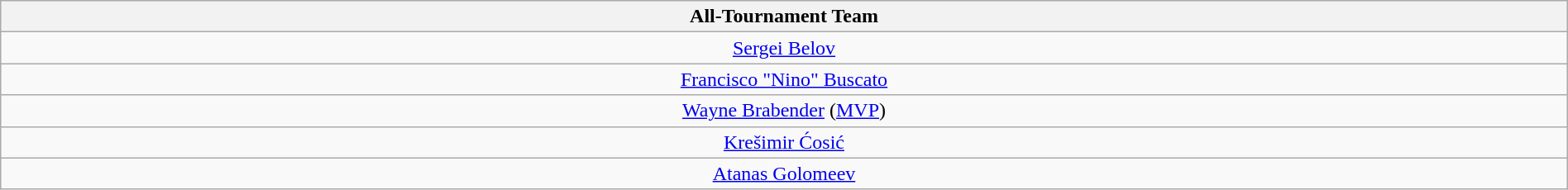<table | class="wikitable sortable" style="text-align:center; width: 100%;">
<tr>
<th>All-Tournament Team</th>
</tr>
<tr>
<td> <a href='#'>Sergei Belov</a></td>
</tr>
<tr>
<td> <a href='#'>Francisco "Nino" Buscato</a></td>
</tr>
<tr>
<td> <a href='#'>Wayne Brabender</a> (<a href='#'>MVP</a>)</td>
</tr>
<tr>
<td> <a href='#'>Krešimir Ćosić</a></td>
</tr>
<tr>
<td> <a href='#'>Atanas Golomeev</a></td>
</tr>
</table>
